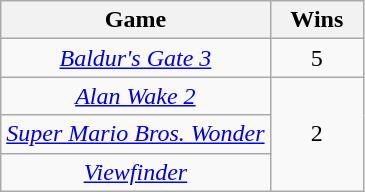<table class="wikitable sortable plainrowheaders" style="text-align:center">
<tr>
<th scope="col" align="center">Game</th>
<th scope="col" width="55">Wins</th>
</tr>
<tr>
<td><em><a href='#'>Baldur's Gate 3</a></em></td>
<td>5</td>
</tr>
<tr>
<td><em><a href='#'>Alan Wake 2</a></em></td>
<td rowspan=3>2</td>
</tr>
<tr>
<td><em><a href='#'>Super Mario Bros. Wonder</a></em></td>
</tr>
<tr>
<td><em><a href='#'>Viewfinder</a></em></td>
</tr>
</table>
